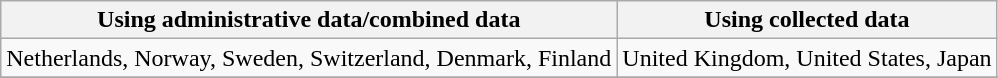<table class="wikitable mw-collapsible mw-collapsed sortable">
<tr>
<th>Using administrative data/combined data</th>
<th>Using collected data</th>
</tr>
<tr>
<td>Netherlands, Norway, Sweden, Switzerland, Denmark, Finland</td>
<td>United Kingdom, United States, Japan</td>
</tr>
<tr>
</tr>
</table>
